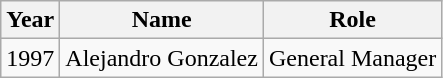<table class="wikitable">
<tr>
<th>Year</th>
<th>Name</th>
<th>Role</th>
</tr>
<tr>
<td>1997</td>
<td> Alejandro Gonzalez</td>
<td>General Manager</td>
</tr>
</table>
